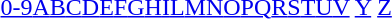<table id="toc" class="toc" summary="Class">
<tr>
<th></th>
</tr>
<tr>
<td style="text-align:center;"><a href='#'>0-9</a><a href='#'>A</a><a href='#'>B</a><a href='#'>C</a><a href='#'>D</a><a href='#'>E</a><a href='#'>F</a><a href='#'>G</a><a href='#'>H</a><a href='#'>I</a><a href='#'>L</a><a href='#'>M</a><a href='#'>N</a><a href='#'>O</a><a href='#'>P</a><a href='#'>Q</a><a href='#'>R</a><a href='#'>S</a><a href='#'>T</a><a href='#'>U</a><a href='#'>V</a> <a href='#'>Y</a> <a href='#'>Z</a></td>
</tr>
</table>
